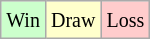<table class="wikitable">
<tr>
<td style="background-color: #CCFFCC;"><small>Win</small></td>
<td style="background-color: #FFFFCC;"><small>Draw</small></td>
<td style="background-color: #FFCCCC;"><small>Loss</small></td>
</tr>
</table>
